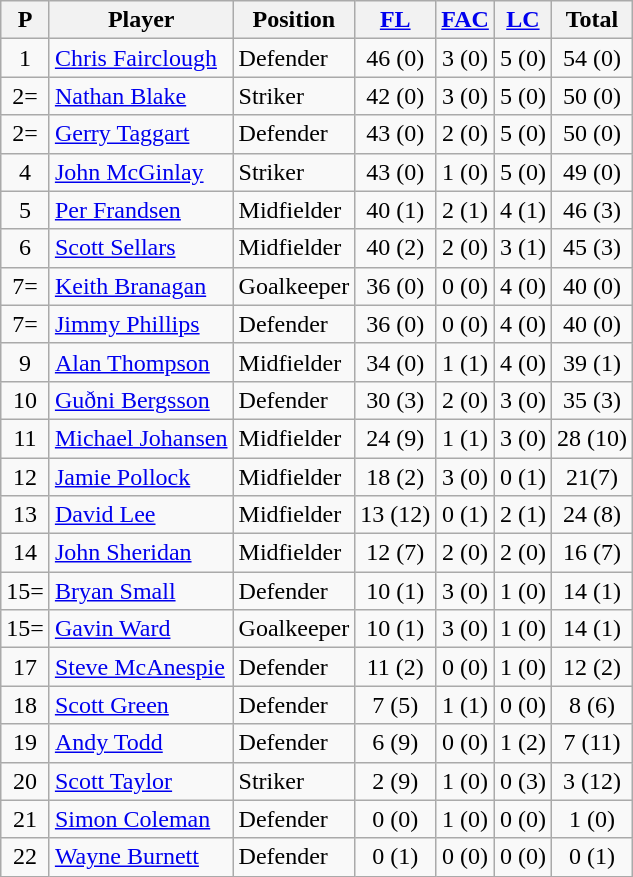<table class="wikitable sortable">
<tr>
<th>P</th>
<th>Player</th>
<th>Position</th>
<th><a href='#'>FL</a></th>
<th><a href='#'>FAC</a></th>
<th><a href='#'>LC</a></th>
<th>Total</th>
</tr>
<tr>
<td align=center>1</td>
<td> <a href='#'>Chris Fairclough</a></td>
<td>Defender</td>
<td align=center>46 (0)</td>
<td align=center>3 (0)</td>
<td align=center>5 (0)</td>
<td align=center>54 (0)</td>
</tr>
<tr>
<td align=center>2=</td>
<td> <a href='#'>Nathan Blake</a></td>
<td>Striker</td>
<td align=center>42 (0)</td>
<td align=center>3 (0)</td>
<td align=center>5 (0)</td>
<td align=center>50 (0)</td>
</tr>
<tr>
<td align=center>2=</td>
<td> <a href='#'>Gerry Taggart</a></td>
<td>Defender</td>
<td align=center>43 (0)</td>
<td align=center>2 (0)</td>
<td align=center>5 (0)</td>
<td align=center>50 (0)</td>
</tr>
<tr>
<td align=center>4</td>
<td> <a href='#'>John McGinlay</a></td>
<td>Striker</td>
<td align=center>43 (0)</td>
<td align=center>1 (0)</td>
<td align=center>5 (0)</td>
<td align=center>49 (0)</td>
</tr>
<tr>
<td align=center>5</td>
<td> <a href='#'>Per Frandsen</a></td>
<td>Midfielder</td>
<td align=center>40 (1)</td>
<td align=center>2 (1)</td>
<td align=center>4 (1)</td>
<td align=center>46 (3)</td>
</tr>
<tr>
<td align=center>6</td>
<td> <a href='#'>Scott Sellars</a></td>
<td>Midfielder</td>
<td align=center>40 (2)</td>
<td align=center>2 (0)</td>
<td align=center>3 (1)</td>
<td align=center>45 (3)</td>
</tr>
<tr>
<td align=center>7=</td>
<td> <a href='#'>Keith Branagan</a></td>
<td>Goalkeeper</td>
<td align=center>36 (0)</td>
<td align=center>0 (0)</td>
<td align=center>4 (0)</td>
<td align=center>40 (0)</td>
</tr>
<tr>
<td align=center>7=</td>
<td> <a href='#'>Jimmy Phillips</a></td>
<td>Defender</td>
<td align=center>36 (0)</td>
<td align=center>0 (0)</td>
<td align=center>4 (0)</td>
<td align=center>40 (0)</td>
</tr>
<tr>
<td align=center>9</td>
<td> <a href='#'>Alan Thompson</a></td>
<td>Midfielder</td>
<td align=center>34 (0)</td>
<td align=center>1 (1)</td>
<td align=center>4 (0)</td>
<td align=center>39 (1)</td>
</tr>
<tr>
<td align=center>10</td>
<td> <a href='#'>Guðni Bergsson</a></td>
<td>Defender</td>
<td align=center>30 (3)</td>
<td align=center>2 (0)</td>
<td align=center>3 (0)</td>
<td align=center>35 (3)</td>
</tr>
<tr>
<td align=center>11</td>
<td> <a href='#'>Michael Johansen</a></td>
<td>Midfielder</td>
<td align=center>24 (9)</td>
<td align=center>1 (1)</td>
<td align=center>3 (0)</td>
<td align=center>28 (10)</td>
</tr>
<tr>
<td align=center>12</td>
<td> <a href='#'>Jamie Pollock</a></td>
<td>Midfielder</td>
<td align=center>18 (2)</td>
<td align=center>3 (0)</td>
<td align=center>0 (1)</td>
<td align=center>21(7)</td>
</tr>
<tr>
<td align=center>13</td>
<td> <a href='#'>David Lee</a></td>
<td>Midfielder</td>
<td align=center>13 (12)</td>
<td align=center>0 (1)</td>
<td align=center>2 (1)</td>
<td align=center>24 (8)</td>
</tr>
<tr>
<td align=center>14</td>
<td> <a href='#'>John Sheridan</a></td>
<td>Midfielder</td>
<td align=center>12 (7)</td>
<td align=center>2 (0)</td>
<td align=center>2 (0)</td>
<td align=center>16 (7)</td>
</tr>
<tr>
<td align=center>15=</td>
<td> <a href='#'>Bryan Small</a></td>
<td>Defender</td>
<td align=center>10 (1)</td>
<td align=center>3 (0)</td>
<td align=center>1 (0)</td>
<td align=center>14 (1)</td>
</tr>
<tr>
<td align=center>15=</td>
<td> <a href='#'>Gavin Ward</a></td>
<td>Goalkeeper</td>
<td align=center>10  (1)</td>
<td align=center>3 (0)</td>
<td align=center>1 (0)</td>
<td align=center>14 (1)</td>
</tr>
<tr>
<td align=center>17</td>
<td> <a href='#'>Steve McAnespie</a></td>
<td>Defender</td>
<td align=center>11 (2)</td>
<td align=center>0 (0)</td>
<td align=center>1 (0)</td>
<td align=center>12 (2)</td>
</tr>
<tr>
<td align=center>18</td>
<td> <a href='#'>Scott Green</a></td>
<td>Defender</td>
<td align=center>7 (5)</td>
<td align=center>1 (1)</td>
<td align=center>0 (0)</td>
<td align=center>8 (6)</td>
</tr>
<tr>
<td align=center>19</td>
<td> <a href='#'>Andy Todd</a></td>
<td>Defender</td>
<td align=center>6 (9)</td>
<td align=center>0 (0)</td>
<td align=center>1 (2)</td>
<td align=center>7 (11)</td>
</tr>
<tr>
<td align=center>20</td>
<td> <a href='#'>Scott Taylor</a></td>
<td>Striker</td>
<td align=center>2 (9)</td>
<td align=center>1 (0)</td>
<td align=center>0 (3)</td>
<td align=center>3 (12)</td>
</tr>
<tr>
<td align=center>21</td>
<td> <a href='#'>Simon Coleman</a></td>
<td>Defender</td>
<td align=center>0 (0)</td>
<td align=center>1 (0)</td>
<td align=center>0 (0)</td>
<td align=center>1 (0)</td>
</tr>
<tr>
<td align=center>22</td>
<td> <a href='#'>Wayne Burnett</a></td>
<td>Defender</td>
<td align=center>0 (1)</td>
<td align=center>0 (0)</td>
<td align=center>0 (0)</td>
<td align=center>0 (1)</td>
</tr>
</table>
